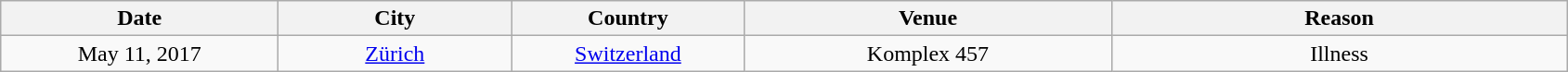<table class="wikitable" style="text-align:center;">
<tr>
<th scope="col" style="width:12em;">Date</th>
<th scope="col" style="width:10em;">City</th>
<th scope="col" style="width:10em;">Country</th>
<th scope="col" style="width:16em;">Venue</th>
<th scope="col" style="width:20em;">Reason</th>
</tr>
<tr>
<td>May 11, 2017</td>
<td><a href='#'>Zürich</a></td>
<td><a href='#'>Switzerland</a></td>
<td>Komplex 457</td>
<td>Illness</td>
</tr>
</table>
